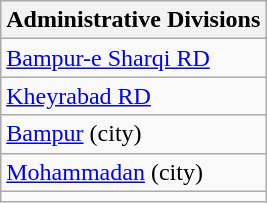<table class="wikitable">
<tr>
<th>Administrative Divisions</th>
</tr>
<tr>
<td><a href='#'>Bampur-e Sharqi RD</a></td>
</tr>
<tr>
<td><a href='#'>Kheyrabad RD</a></td>
</tr>
<tr>
<td><a href='#'>Bampur</a> (city)</td>
</tr>
<tr>
<td><a href='#'>Mohammadan</a> (city)</td>
</tr>
<tr>
<td colspan=1></td>
</tr>
</table>
